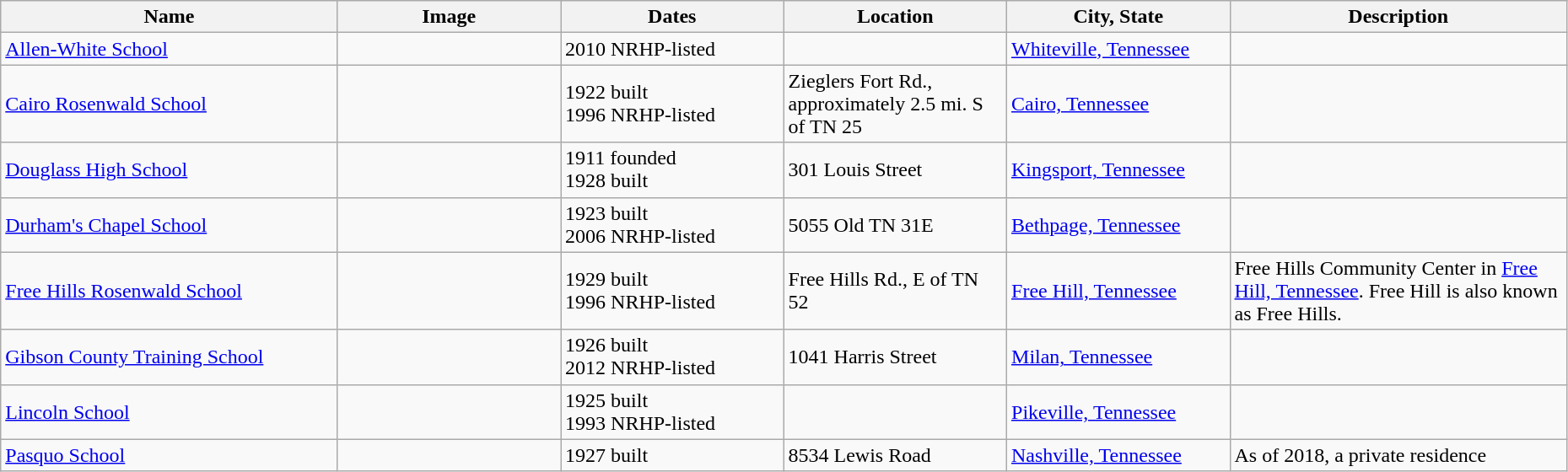<table class="wikitable sortable" style="width:98%">
<tr>
<th style="width: 200px"><strong>Name</strong></th>
<th class="unsortable" style="width: 130px"><strong>Image</strong></th>
<th style="width: 130px"><strong>Dates</strong></th>
<th style="width: 130px"><strong>Location</strong></th>
<th style="width: 130px"><strong>City, State</strong></th>
<th class="unsortable" style="width: 200px"><strong>Description</strong></th>
</tr>
<tr>
<td><a href='#'>Allen-White School</a></td>
<td></td>
<td>2010 NRHP-listed</td>
<td></td>
<td><a href='#'>Whiteville, Tennessee</a></td>
<td></td>
</tr>
<tr>
<td><a href='#'>Cairo Rosenwald School</a></td>
<td></td>
<td>1922 built<br>1996 NRHP-listed</td>
<td>Zieglers Fort Rd., approximately 2.5 mi. S of TN 25<br><small></small></td>
<td><a href='#'>Cairo, Tennessee</a></td>
<td></td>
</tr>
<tr>
<td><a href='#'>Douglass High School</a></td>
<td></td>
<td>1911 founded<br>1928 built</td>
<td>301 Louis Street</td>
<td><a href='#'>Kingsport, Tennessee</a></td>
<td></td>
</tr>
<tr>
<td><a href='#'>Durham's Chapel School</a></td>
<td></td>
<td>1923 built<br>2006 NRHP-listed</td>
<td>5055 Old TN 31E</td>
<td><a href='#'>Bethpage, Tennessee</a></td>
<td></td>
</tr>
<tr>
<td><a href='#'>Free Hills Rosenwald School</a></td>
<td></td>
<td>1929 built<br>1996 NRHP-listed</td>
<td>Free Hills Rd., E of TN 52<br><small></small></td>
<td><a href='#'>Free Hill, Tennessee</a></td>
<td>Free Hills Community Center in <a href='#'>Free Hill, Tennessee</a>.  Free Hill is also known as Free Hills.</td>
</tr>
<tr>
<td><a href='#'>Gibson County Training School</a></td>
<td></td>
<td>1926 built<br>2012 NRHP-listed</td>
<td>1041 Harris Street</td>
<td><a href='#'>Milan, Tennessee</a></td>
<td></td>
</tr>
<tr>
<td><a href='#'>Lincoln School</a></td>
<td></td>
<td>1925 built<br>1993 NRHP-listed</td>
<td></td>
<td><a href='#'>Pikeville, Tennessee</a></td>
<td></td>
</tr>
<tr ->
<td><a href='#'>Pasquo School</a></td>
<td></td>
<td>1927 built</td>
<td>8534 Lewis Road</td>
<td><a href='#'>Nashville, Tennessee</a></td>
<td>As of 2018, a private residence</td>
</tr>
</table>
